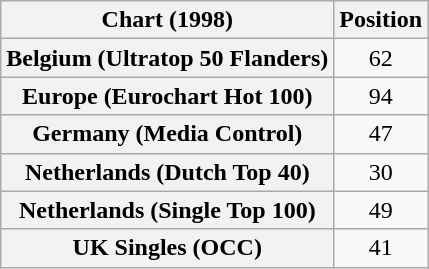<table class="wikitable sortable plainrowheaders" style="text-align:center">
<tr>
<th>Chart (1998)</th>
<th>Position</th>
</tr>
<tr>
<th scope="row">Belgium (Ultratop 50 Flanders)</th>
<td>62</td>
</tr>
<tr>
<th scope="row">Europe (Eurochart Hot 100)</th>
<td>94</td>
</tr>
<tr>
<th scope="row">Germany (Media Control)</th>
<td>47</td>
</tr>
<tr>
<th scope="row">Netherlands (Dutch Top 40)</th>
<td>30</td>
</tr>
<tr>
<th scope="row">Netherlands (Single Top 100)</th>
<td>49</td>
</tr>
<tr>
<th scope="row">UK Singles (OCC)</th>
<td>41</td>
</tr>
</table>
